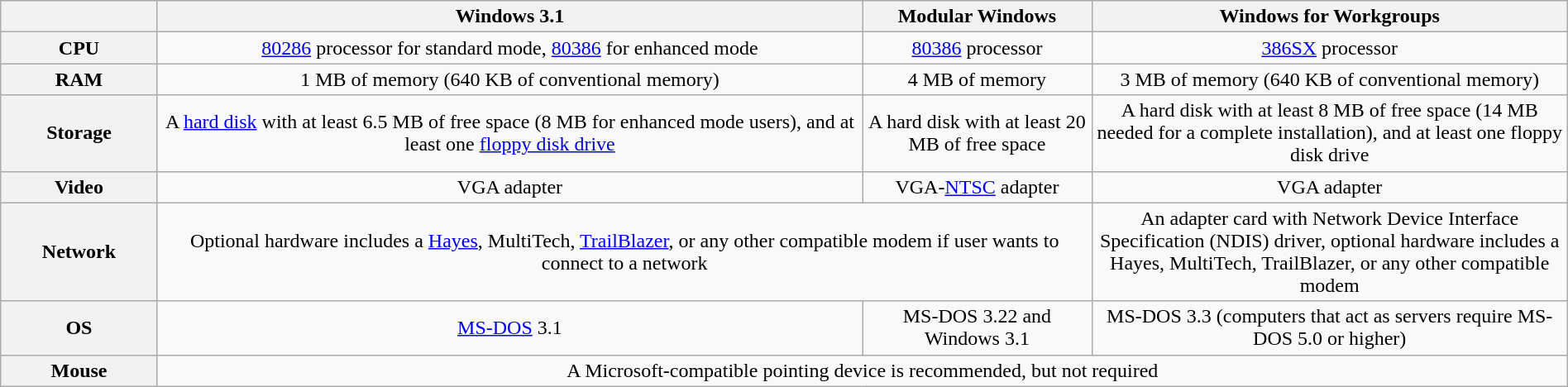<table class="wikitable" style="text-align:center; width:100%">
<tr>
<th style="width: 10%;"></th>
<th style="width: 45%;">Windows 3.1</th>
<th>Modular Windows</th>
<th>Windows for Workgroups</th>
</tr>
<tr>
<th>CPU</th>
<td><a href='#'>80286</a> processor for standard mode, <a href='#'>80386</a> for enhanced mode</td>
<td><a href='#'>80386</a> processor</td>
<td><a href='#'>386SX</a> processor</td>
</tr>
<tr>
<th>RAM</th>
<td>1 MB of memory (640 KB of conventional memory)</td>
<td>4 MB of memory</td>
<td>3 MB of memory (640 KB of conventional memory)</td>
</tr>
<tr>
<th>Storage</th>
<td>A <a href='#'>hard disk</a> with at least 6.5 MB of free space (8 MB for enhanced mode users), and at least one <a href='#'>floppy disk drive</a></td>
<td>A hard disk with at least 20 MB of free space</td>
<td>A hard disk with at least 8 MB of free space (14 MB needed for a complete installation), and at least one floppy disk drive</td>
</tr>
<tr>
<th>Video</th>
<td>VGA adapter</td>
<td>VGA-<a href='#'>NTSC</a> adapter</td>
<td>VGA adapter</td>
</tr>
<tr>
<th>Network</th>
<td colspan="2">Optional hardware includes a <a href='#'>Hayes</a>, MultiTech, <a href='#'>TrailBlazer</a>, or any other compatible modem if user wants to connect to a network</td>
<td>An adapter card with Network Device Interface Specification (NDIS) driver, optional hardware includes a Hayes, MultiTech, TrailBlazer, or any other compatible modem</td>
</tr>
<tr>
<th>OS</th>
<td><a href='#'>MS-DOS</a> 3.1</td>
<td>MS-DOS 3.22 and Windows 3.1</td>
<td>MS-DOS 3.3 (computers that act as servers require MS-DOS 5.0 or higher)</td>
</tr>
<tr>
<th>Mouse</th>
<td colspan="3">A Microsoft-compatible pointing device is recommended, but not required</td>
</tr>
</table>
